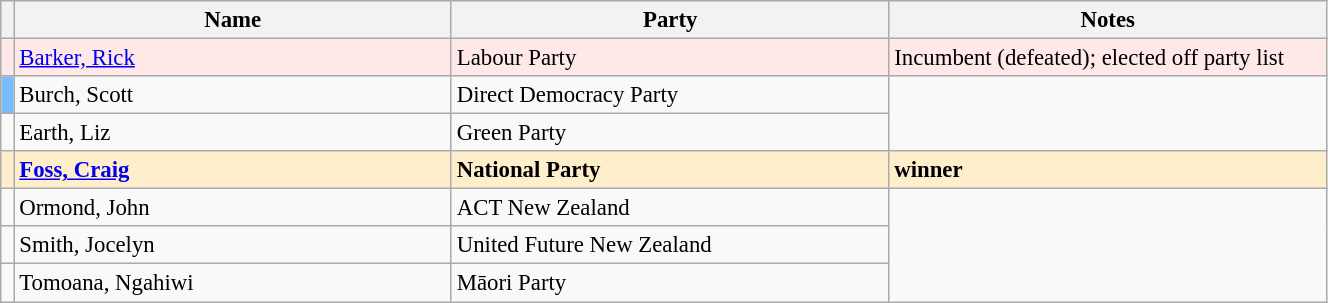<table class="wikitable" width="70%" style="font-size:95%;">
<tr>
<th width=1%></th>
<th width=33%>Name</th>
<th width=33%>Party</th>
<th width=33%>Notes</th>
</tr>
<tr ---- bgcolor=#FFE8E8>
<td bgcolor=></td>
<td><a href='#'>Barker, Rick</a></td>
<td>Labour Party</td>
<td>Incumbent (defeated); elected off party list</td>
</tr>
<tr -->
<td bgcolor=#79bcff></td>
<td>Burch, Scott</td>
<td>Direct Democracy Party</td>
</tr>
<tr -->
<td bgcolor=></td>
<td>Earth, Liz</td>
<td>Green Party</td>
</tr>
<tr ---- bgcolor=#FFEECC>
<td bgcolor=></td>
<td><strong><a href='#'>Foss, Craig</a></strong></td>
<td><strong>National Party</strong></td>
<td><strong>winner</strong></td>
</tr>
<tr -->
<td bgcolor=></td>
<td>Ormond, John</td>
<td>ACT New Zealand</td>
</tr>
<tr -->
<td bgcolor=></td>
<td>Smith, Jocelyn</td>
<td>United Future New Zealand</td>
</tr>
<tr -->
<td bgcolor=></td>
<td>Tomoana, Ngahiwi</td>
<td>Māori Party</td>
</tr>
</table>
